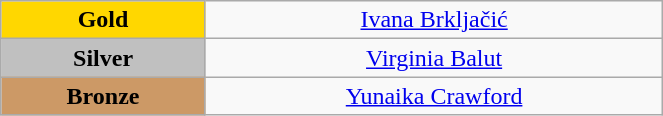<table class="wikitable" style="text-align:center; " width="35%">
<tr>
<td bgcolor="gold"><strong>Gold</strong></td>
<td><a href='#'>Ivana Brkljačić</a><br>  <small><em></em></small></td>
</tr>
<tr>
<td bgcolor="silver"><strong>Silver</strong></td>
<td><a href='#'>Virginia Balut</a><br>  <small><em></em></small></td>
</tr>
<tr>
<td bgcolor="CC9966"><strong>Bronze</strong></td>
<td><a href='#'>Yunaika Crawford</a><br>  <small><em></em></small></td>
</tr>
</table>
